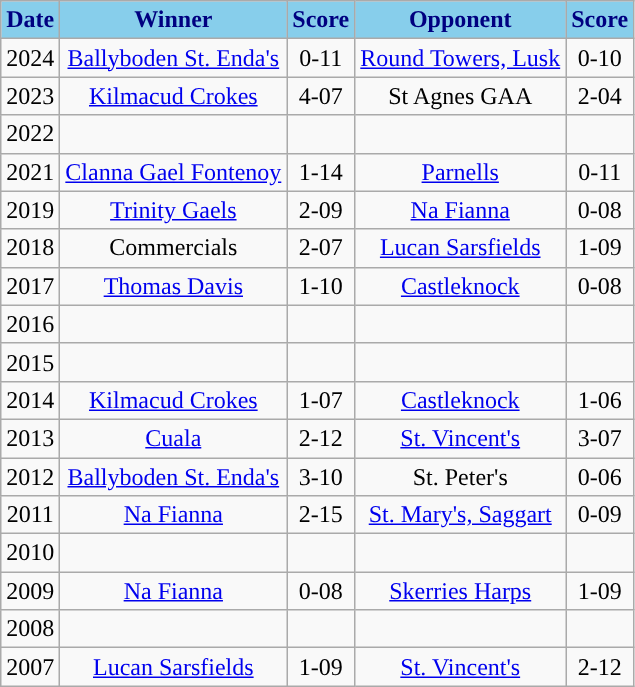<table class="wikitable" style="text-align:center;">
<tr>
<th style="background:skyblue;color:navy;">Date</th>
<th style="background:skyblue;color:navy;">Winner</th>
<th style="background:skyblue;color:navy;">Score</th>
<th style="background:skyblue;color:navy;">Opponent</th>
<th style="background:skyblue;color:navy;">Score</th>
</tr>
<tr>
<td>2024</td>
<td><a href='#'>Ballyboden St. Enda's</a></td>
<td>0-11</td>
<td><a href='#'>Round Towers, Lusk</a></td>
<td>0-10</td>
</tr>
<tr>
<td>2023</td>
<td><a href='#'>Kilmacud Crokes</a></td>
<td>4-07</td>
<td>St Agnes GAA</td>
<td>2-04</td>
</tr>
<tr>
<td>2022</td>
<td></td>
<td></td>
<td></td>
<td></td>
</tr>
<tr>
<td>2021</td>
<td><a href='#'>Clanna Gael Fontenoy</a></td>
<td>1-14</td>
<td><a href='#'>Parnells</a></td>
<td>0-11</td>
</tr>
<tr>
<td>2019</td>
<td><a href='#'>Trinity Gaels</a></td>
<td>2-09</td>
<td><a href='#'>Na Fianna</a></td>
<td>0-08</td>
</tr>
<tr>
<td>2018</td>
<td>Commercials</td>
<td>2-07</td>
<td><a href='#'>Lucan Sarsfields</a></td>
<td>1-09</td>
</tr>
<tr>
<td>2017</td>
<td><a href='#'>Thomas Davis</a></td>
<td>1-10</td>
<td><a href='#'>Castleknock</a></td>
<td>0-08</td>
</tr>
<tr>
<td>2016</td>
<td></td>
<td></td>
<td></td>
<td></td>
</tr>
<tr>
<td>2015</td>
<td></td>
<td></td>
<td></td>
<td></td>
</tr>
<tr>
<td>2014</td>
<td><a href='#'>Kilmacud Crokes</a></td>
<td>1-07</td>
<td><a href='#'>Castleknock</a></td>
<td>1-06</td>
</tr>
<tr>
<td>2013</td>
<td><a href='#'>Cuala</a></td>
<td>2-12</td>
<td><a href='#'>St. Vincent's</a></td>
<td>3-07</td>
</tr>
<tr>
<td>2012</td>
<td><a href='#'>Ballyboden St. Enda's</a></td>
<td>3-10</td>
<td>St. Peter's</td>
<td>0-06</td>
</tr>
<tr>
<td>2011</td>
<td><a href='#'>Na Fianna</a></td>
<td>2-15</td>
<td><a href='#'>St. Mary's, Saggart</a></td>
<td>0-09</td>
</tr>
<tr>
<td>2010</td>
<td></td>
<td></td>
<td></td>
<td></td>
</tr>
<tr>
<td>2009</td>
<td><a href='#'>Na Fianna</a></td>
<td>0-08</td>
<td><a href='#'>Skerries Harps</a></td>
<td>1-09</td>
</tr>
<tr>
<td>2008</td>
<td></td>
<td></td>
<td></td>
<td></td>
</tr>
<tr>
<td>2007</td>
<td><a href='#'>Lucan Sarsfields</a></td>
<td>1-09</td>
<td><a href='#'>St. Vincent's</a></td>
<td>2-12</td>
</tr>
</table>
